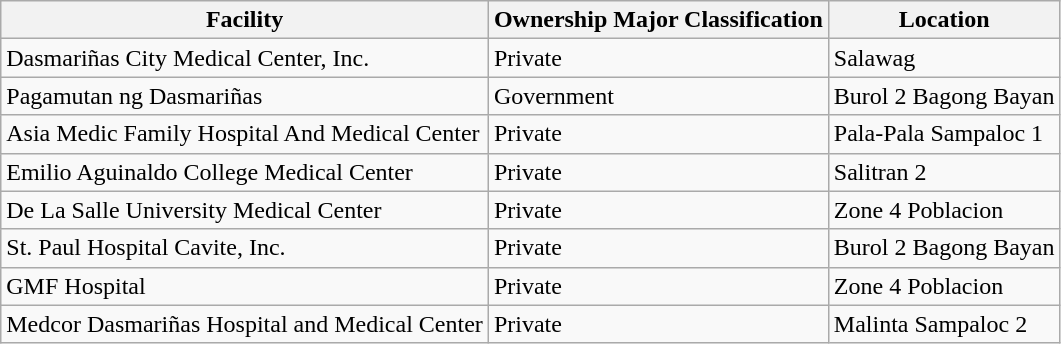<table class="wikitable">
<tr>
<th>Facility</th>
<th><strong>Ownership Major Classification</strong></th>
<th><strong>Location</strong></th>
</tr>
<tr>
<td>Dasmariñas City Medical Center, Inc.</td>
<td>Private</td>
<td>Salawag</td>
</tr>
<tr>
<td>Pagamutan ng Dasmariñas</td>
<td>Government</td>
<td>Burol 2 Bagong Bayan</td>
</tr>
<tr>
<td>Asia Medic Family Hospital And Medical Center</td>
<td>Private</td>
<td>Pala-Pala Sampaloc 1</td>
</tr>
<tr>
<td>Emilio Aguinaldo College Medical Center</td>
<td>Private</td>
<td>Salitran 2</td>
</tr>
<tr>
<td>De La Salle University Medical Center</td>
<td>Private</td>
<td>Zone 4 Poblacion</td>
</tr>
<tr>
<td>St. Paul Hospital Cavite, Inc.</td>
<td>Private</td>
<td>Burol 2 Bagong Bayan</td>
</tr>
<tr>
<td>GMF Hospital</td>
<td>Private</td>
<td>Zone 4 Poblacion</td>
</tr>
<tr>
<td>Medcor Dasmariñas Hospital and Medical Center</td>
<td>Private</td>
<td>Malinta Sampaloc 2</td>
</tr>
</table>
